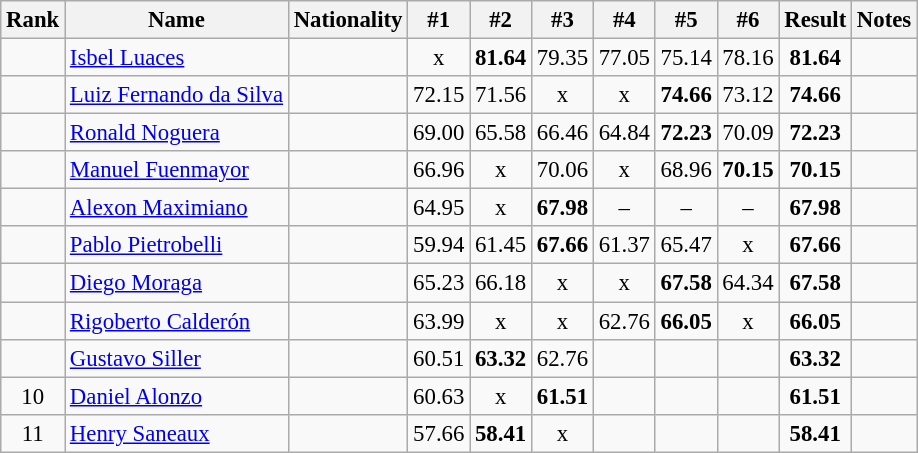<table class="wikitable sortable" style="text-align:center;font-size:95%">
<tr>
<th>Rank</th>
<th>Name</th>
<th>Nationality</th>
<th>#1</th>
<th>#2</th>
<th>#3</th>
<th>#4</th>
<th>#5</th>
<th>#6</th>
<th>Result</th>
<th>Notes</th>
</tr>
<tr>
<td></td>
<td align=left><a href='#'>Isbel Luaces</a></td>
<td align=left></td>
<td>x</td>
<td><strong>81.64</strong></td>
<td>79.35</td>
<td>77.05</td>
<td>75.14</td>
<td>78.16</td>
<td><strong>81.64</strong></td>
<td></td>
</tr>
<tr>
<td></td>
<td align=left><a href='#'>Luiz Fernando da Silva</a></td>
<td align=left></td>
<td>72.15</td>
<td>71.56</td>
<td>x</td>
<td>x</td>
<td><strong>74.66</strong></td>
<td>73.12</td>
<td><strong>74.66</strong></td>
<td></td>
</tr>
<tr>
<td></td>
<td align=left><a href='#'>Ronald Noguera</a></td>
<td align=left></td>
<td>69.00</td>
<td>65.58</td>
<td>66.46</td>
<td>64.84</td>
<td><strong>72.23</strong></td>
<td>70.09</td>
<td><strong>72.23</strong></td>
<td></td>
</tr>
<tr>
<td></td>
<td align=left><a href='#'>Manuel Fuenmayor</a></td>
<td align=left></td>
<td>66.96</td>
<td>x</td>
<td>70.06</td>
<td>x</td>
<td>68.96</td>
<td><strong>70.15</strong></td>
<td><strong>70.15</strong></td>
<td></td>
</tr>
<tr>
<td></td>
<td align=left><a href='#'>Alexon Maximiano</a></td>
<td align=left></td>
<td>64.95</td>
<td>x</td>
<td><strong>67.98</strong></td>
<td>–</td>
<td>–</td>
<td>–</td>
<td><strong>67.98</strong></td>
<td></td>
</tr>
<tr>
<td></td>
<td align=left><a href='#'>Pablo Pietrobelli</a></td>
<td align=left></td>
<td>59.94</td>
<td>61.45</td>
<td><strong>67.66</strong></td>
<td>61.37</td>
<td>65.47</td>
<td>x</td>
<td><strong>67.66</strong></td>
<td></td>
</tr>
<tr>
<td></td>
<td align=left><a href='#'>Diego Moraga</a></td>
<td align=left></td>
<td>65.23</td>
<td>66.18</td>
<td>x</td>
<td>x</td>
<td><strong>67.58</strong></td>
<td>64.34</td>
<td><strong>67.58</strong></td>
<td></td>
</tr>
<tr>
<td></td>
<td align=left><a href='#'>Rigoberto Calderón</a></td>
<td align=left></td>
<td>63.99</td>
<td>x</td>
<td>x</td>
<td>62.76</td>
<td><strong>66.05</strong></td>
<td>x</td>
<td><strong>66.05</strong></td>
<td></td>
</tr>
<tr>
<td></td>
<td align=left><a href='#'>Gustavo Siller</a></td>
<td align=left></td>
<td>60.51</td>
<td><strong>63.32</strong></td>
<td>62.76</td>
<td></td>
<td></td>
<td></td>
<td><strong>63.32</strong></td>
<td></td>
</tr>
<tr>
<td>10</td>
<td align=left><a href='#'>Daniel Alonzo</a></td>
<td align=left></td>
<td>60.63</td>
<td>x</td>
<td><strong>61.51</strong></td>
<td></td>
<td></td>
<td></td>
<td><strong>61.51</strong></td>
<td></td>
</tr>
<tr>
<td>11</td>
<td align=left><a href='#'>Henry Saneaux</a></td>
<td align=left></td>
<td>57.66</td>
<td><strong>58.41</strong></td>
<td>x</td>
<td></td>
<td></td>
<td></td>
<td><strong>58.41</strong></td>
<td></td>
</tr>
</table>
